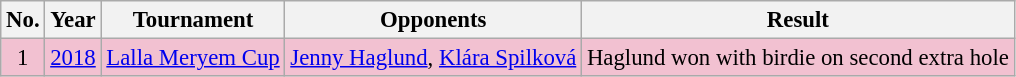<table class="wikitable" style="font-size:95%;">
<tr>
<th>No.</th>
<th>Year</th>
<th>Tournament</th>
<th>Opponents</th>
<th>Result</th>
</tr>
<tr style="background:#F2C1D1;">
<td align=center>1</td>
<td><a href='#'>2018</a></td>
<td><a href='#'>Lalla Meryem Cup</a></td>
<td> <a href='#'>Jenny Haglund</a>,  <a href='#'>Klára Spilková</a></td>
<td>Haglund won with birdie on second extra hole</td>
</tr>
</table>
